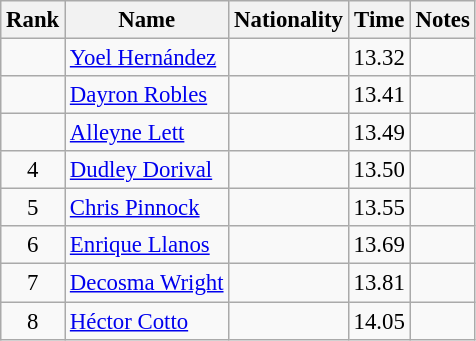<table class="wikitable sortable" style="text-align:center;font-size:95%">
<tr>
<th>Rank</th>
<th>Name</th>
<th>Nationality</th>
<th>Time</th>
<th>Notes</th>
</tr>
<tr>
<td></td>
<td align=left><a href='#'>Yoel Hernández</a></td>
<td align=left></td>
<td>13.32</td>
<td></td>
</tr>
<tr>
<td></td>
<td align=left><a href='#'>Dayron Robles</a></td>
<td align=left></td>
<td>13.41</td>
<td></td>
</tr>
<tr>
<td></td>
<td align=left><a href='#'>Alleyne Lett</a></td>
<td align=left></td>
<td>13.49</td>
<td></td>
</tr>
<tr>
<td>4</td>
<td align=left><a href='#'>Dudley Dorival</a></td>
<td align=left></td>
<td>13.50</td>
<td></td>
</tr>
<tr>
<td>5</td>
<td align=left><a href='#'>Chris Pinnock</a></td>
<td align=left></td>
<td>13.55</td>
<td></td>
</tr>
<tr>
<td>6</td>
<td align=left><a href='#'>Enrique Llanos</a></td>
<td align=left></td>
<td>13.69</td>
<td></td>
</tr>
<tr>
<td>7</td>
<td align=left><a href='#'>Decosma Wright</a></td>
<td align=left></td>
<td>13.81</td>
<td></td>
</tr>
<tr>
<td>8</td>
<td align=left><a href='#'>Héctor Cotto</a></td>
<td align=left></td>
<td>14.05</td>
<td></td>
</tr>
</table>
